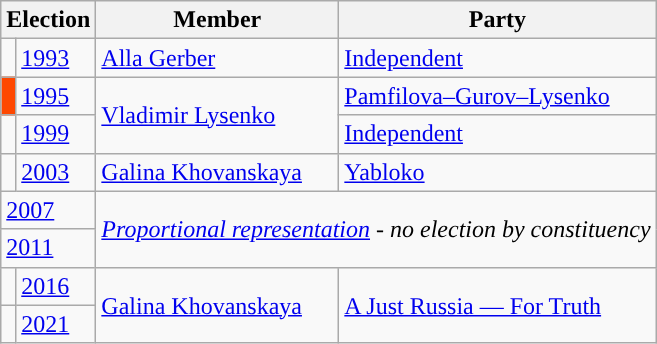<table class="wikitable">
<tr>
<th colspan="2">Election</th>
<th>Member</th>
<th>Party</th>
</tr>
<tr>
<td style="background-color: "></td>
<td><a href='#'>1993</a></td>
<td><a href='#'>Alla Gerber</a></td>
<td><a href='#'>Independent</a></td>
</tr>
<tr>
<td style="background-color: #FE4801"></td>
<td><a href='#'>1995</a></td>
<td rowspan=2><a href='#'>Vladimir Lysenko</a></td>
<td><a href='#'>Pamfilova–Gurov–Lysenko</a></td>
</tr>
<tr>
<td style="background-color: "></td>
<td><a href='#'>1999</a></td>
<td><a href='#'>Independent</a></td>
</tr>
<tr>
<td style="background-color: "></td>
<td><a href='#'>2003</a></td>
<td><a href='#'>Galina Khovanskaya</a></td>
<td><a href='#'>Yabloko</a></td>
</tr>
<tr>
<td colspan=2><a href='#'>2007</a></td>
<td colspan=2 rowspan=2><em><a href='#'>Proportional representation</a> - no election by constituency</em></td>
</tr>
<tr>
<td colspan=2><a href='#'>2011</a></td>
</tr>
<tr>
<td style="background-color: "></td>
<td><a href='#'>2016</a></td>
<td rowspan=2><a href='#'>Galina Khovanskaya</a></td>
<td rowspan=2><a href='#'>A Just Russia — For Truth</a></td>
</tr>
<tr>
<td style="background-color: "></td>
<td><a href='#'>2021</a></td>
</tr>
</table>
